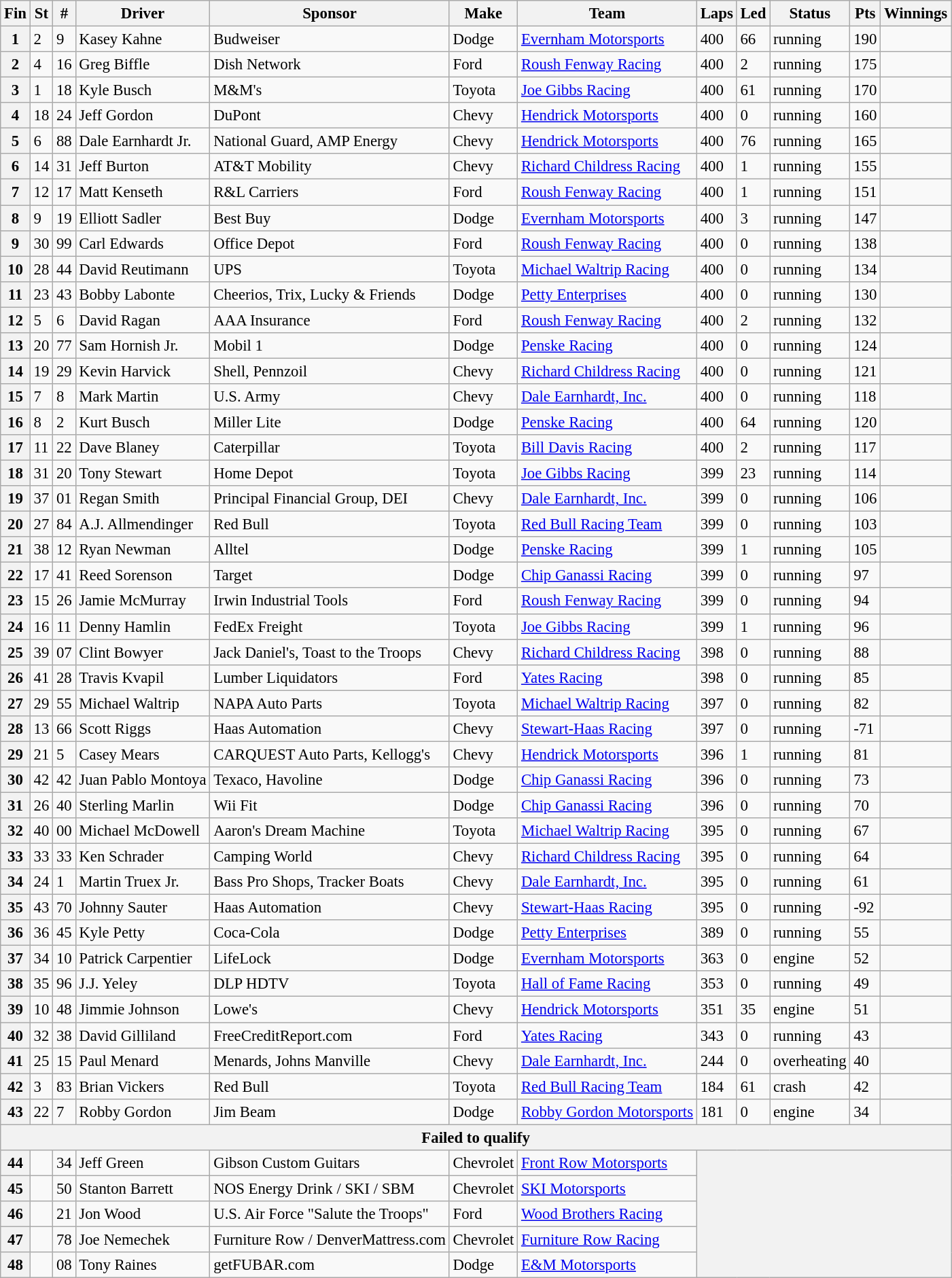<table class="wikitable sortable" style="font-size:95%">
<tr>
<th>Fin</th>
<th>St</th>
<th>#</th>
<th>Driver</th>
<th>Sponsor</th>
<th>Make</th>
<th>Team</th>
<th>Laps</th>
<th>Led</th>
<th>Status</th>
<th>Pts</th>
<th>Winnings</th>
</tr>
<tr>
<th>1</th>
<td>2</td>
<td>9</td>
<td>Kasey Kahne</td>
<td>Budweiser</td>
<td>Dodge</td>
<td><a href='#'>Evernham Motorsports</a></td>
<td>400</td>
<td>66</td>
<td>running</td>
<td>190</td>
<td></td>
</tr>
<tr>
<th>2</th>
<td>4</td>
<td>16</td>
<td>Greg Biffle</td>
<td>Dish Network</td>
<td>Ford</td>
<td><a href='#'>Roush Fenway Racing</a></td>
<td>400</td>
<td>2</td>
<td>running</td>
<td>175</td>
<td></td>
</tr>
<tr>
<th>3</th>
<td>1</td>
<td>18</td>
<td>Kyle Busch</td>
<td>M&M's</td>
<td>Toyota</td>
<td><a href='#'>Joe Gibbs Racing</a></td>
<td>400</td>
<td>61</td>
<td>running</td>
<td>170</td>
<td></td>
</tr>
<tr>
<th>4</th>
<td>18</td>
<td>24</td>
<td>Jeff Gordon</td>
<td>DuPont</td>
<td>Chevy</td>
<td><a href='#'>Hendrick Motorsports</a></td>
<td>400</td>
<td>0</td>
<td>running</td>
<td>160</td>
<td></td>
</tr>
<tr>
<th>5</th>
<td>6</td>
<td>88</td>
<td>Dale Earnhardt Jr.</td>
<td>National Guard, AMP Energy</td>
<td>Chevy</td>
<td><a href='#'>Hendrick Motorsports</a></td>
<td>400</td>
<td>76</td>
<td>running</td>
<td>165</td>
<td></td>
</tr>
<tr>
<th>6</th>
<td>14</td>
<td>31</td>
<td>Jeff Burton</td>
<td>AT&T Mobility</td>
<td>Chevy</td>
<td><a href='#'>Richard Childress Racing</a></td>
<td>400</td>
<td>1</td>
<td>running</td>
<td>155</td>
<td></td>
</tr>
<tr>
<th>7</th>
<td>12</td>
<td>17</td>
<td>Matt Kenseth</td>
<td>R&L Carriers</td>
<td>Ford</td>
<td><a href='#'>Roush Fenway Racing</a></td>
<td>400</td>
<td>1</td>
<td>running</td>
<td>151</td>
<td></td>
</tr>
<tr>
<th>8</th>
<td>9</td>
<td>19</td>
<td>Elliott Sadler</td>
<td>Best Buy</td>
<td>Dodge</td>
<td><a href='#'>Evernham Motorsports</a></td>
<td>400</td>
<td>3</td>
<td>running</td>
<td>147</td>
<td></td>
</tr>
<tr>
<th>9</th>
<td>30</td>
<td>99</td>
<td>Carl Edwards</td>
<td>Office Depot</td>
<td>Ford</td>
<td><a href='#'>Roush Fenway Racing</a></td>
<td>400</td>
<td>0</td>
<td>running</td>
<td>138</td>
<td></td>
</tr>
<tr>
<th>10</th>
<td>28</td>
<td>44</td>
<td>David Reutimann</td>
<td>UPS</td>
<td>Toyota</td>
<td><a href='#'>Michael Waltrip Racing</a></td>
<td>400</td>
<td>0</td>
<td>running</td>
<td>134</td>
<td></td>
</tr>
<tr>
<th>11</th>
<td>23</td>
<td>43</td>
<td>Bobby Labonte</td>
<td>Cheerios, Trix, Lucky & Friends</td>
<td>Dodge</td>
<td><a href='#'>Petty Enterprises</a></td>
<td>400</td>
<td>0</td>
<td>running</td>
<td>130</td>
<td></td>
</tr>
<tr>
<th>12</th>
<td>5</td>
<td>6</td>
<td>David Ragan</td>
<td>AAA Insurance</td>
<td>Ford</td>
<td><a href='#'>Roush Fenway Racing</a></td>
<td>400</td>
<td>2</td>
<td>running</td>
<td>132</td>
<td></td>
</tr>
<tr>
<th>13</th>
<td>20</td>
<td>77</td>
<td>Sam Hornish Jr.</td>
<td>Mobil 1</td>
<td>Dodge</td>
<td><a href='#'>Penske Racing</a></td>
<td>400</td>
<td>0</td>
<td>running</td>
<td>124</td>
<td></td>
</tr>
<tr>
<th>14</th>
<td>19</td>
<td>29</td>
<td>Kevin Harvick</td>
<td>Shell, Pennzoil</td>
<td>Chevy</td>
<td><a href='#'>Richard Childress Racing</a></td>
<td>400</td>
<td>0</td>
<td>running</td>
<td>121</td>
<td></td>
</tr>
<tr>
<th>15</th>
<td>7</td>
<td>8</td>
<td>Mark Martin</td>
<td>U.S. Army</td>
<td>Chevy</td>
<td><a href='#'>Dale Earnhardt, Inc.</a></td>
<td>400</td>
<td>0</td>
<td>running</td>
<td>118</td>
<td></td>
</tr>
<tr>
<th>16</th>
<td>8</td>
<td>2</td>
<td>Kurt Busch</td>
<td>Miller Lite</td>
<td>Dodge</td>
<td><a href='#'>Penske Racing</a></td>
<td>400</td>
<td>64</td>
<td>running</td>
<td>120</td>
<td></td>
</tr>
<tr>
<th>17</th>
<td>11</td>
<td>22</td>
<td>Dave Blaney</td>
<td>Caterpillar</td>
<td>Toyota</td>
<td><a href='#'>Bill Davis Racing</a></td>
<td>400</td>
<td>2</td>
<td>running</td>
<td>117</td>
<td></td>
</tr>
<tr>
<th>18</th>
<td>31</td>
<td>20</td>
<td>Tony Stewart</td>
<td>Home Depot</td>
<td>Toyota</td>
<td><a href='#'>Joe Gibbs Racing</a></td>
<td>399</td>
<td>23</td>
<td>running</td>
<td>114</td>
<td></td>
</tr>
<tr>
<th>19</th>
<td>37</td>
<td>01</td>
<td>Regan Smith</td>
<td>Principal Financial Group, DEI</td>
<td>Chevy</td>
<td><a href='#'>Dale Earnhardt, Inc.</a></td>
<td>399</td>
<td>0</td>
<td>running</td>
<td>106</td>
<td></td>
</tr>
<tr>
<th>20</th>
<td>27</td>
<td>84</td>
<td>A.J. Allmendinger</td>
<td>Red Bull</td>
<td>Toyota</td>
<td><a href='#'>Red Bull Racing Team</a></td>
<td>399</td>
<td>0</td>
<td>running</td>
<td>103</td>
<td></td>
</tr>
<tr>
<th>21</th>
<td>38</td>
<td>12</td>
<td>Ryan Newman</td>
<td>Alltel</td>
<td>Dodge</td>
<td><a href='#'>Penske Racing</a></td>
<td>399</td>
<td>1</td>
<td>running</td>
<td>105</td>
<td></td>
</tr>
<tr>
<th>22</th>
<td>17</td>
<td>41</td>
<td>Reed Sorenson</td>
<td>Target</td>
<td>Dodge</td>
<td><a href='#'>Chip Ganassi Racing</a></td>
<td>399</td>
<td>0</td>
<td>running</td>
<td>97</td>
<td></td>
</tr>
<tr>
<th>23</th>
<td>15</td>
<td>26</td>
<td>Jamie McMurray</td>
<td>Irwin Industrial Tools</td>
<td>Ford</td>
<td><a href='#'>Roush Fenway Racing</a></td>
<td>399</td>
<td>0</td>
<td>running</td>
<td>94</td>
<td></td>
</tr>
<tr>
<th>24</th>
<td>16</td>
<td>11</td>
<td>Denny Hamlin</td>
<td>FedEx Freight</td>
<td>Toyota</td>
<td><a href='#'>Joe Gibbs Racing</a></td>
<td>399</td>
<td>1</td>
<td>running</td>
<td>96</td>
<td></td>
</tr>
<tr>
<th>25</th>
<td>39</td>
<td>07</td>
<td>Clint Bowyer</td>
<td>Jack Daniel's, Toast to the Troops</td>
<td>Chevy</td>
<td><a href='#'>Richard Childress Racing</a></td>
<td>398</td>
<td>0</td>
<td>running</td>
<td>88</td>
<td></td>
</tr>
<tr>
<th>26</th>
<td>41</td>
<td>28</td>
<td>Travis Kvapil</td>
<td>Lumber Liquidators</td>
<td>Ford</td>
<td><a href='#'>Yates Racing</a></td>
<td>398</td>
<td>0</td>
<td>running</td>
<td>85</td>
<td></td>
</tr>
<tr>
<th>27</th>
<td>29</td>
<td>55</td>
<td>Michael Waltrip</td>
<td>NAPA Auto Parts</td>
<td>Toyota</td>
<td><a href='#'>Michael Waltrip Racing</a></td>
<td>397</td>
<td>0</td>
<td>running</td>
<td>82</td>
<td></td>
</tr>
<tr>
<th>28</th>
<td>13</td>
<td>66</td>
<td>Scott Riggs</td>
<td>Haas Automation</td>
<td>Chevy</td>
<td><a href='#'>Stewart-Haas Racing</a></td>
<td>397</td>
<td>0</td>
<td>running</td>
<td>-71</td>
<td></td>
</tr>
<tr>
<th>29</th>
<td>21</td>
<td>5</td>
<td>Casey Mears</td>
<td>CARQUEST Auto Parts, Kellogg's</td>
<td>Chevy</td>
<td><a href='#'>Hendrick Motorsports</a></td>
<td>396</td>
<td>1</td>
<td>running</td>
<td>81</td>
<td></td>
</tr>
<tr>
<th>30</th>
<td>42</td>
<td>42</td>
<td>Juan Pablo Montoya</td>
<td>Texaco, Havoline</td>
<td>Dodge</td>
<td><a href='#'>Chip Ganassi Racing</a></td>
<td>396</td>
<td>0</td>
<td>running</td>
<td>73</td>
<td></td>
</tr>
<tr>
<th>31</th>
<td>26</td>
<td>40</td>
<td>Sterling Marlin</td>
<td>Wii Fit</td>
<td>Dodge</td>
<td><a href='#'>Chip Ganassi Racing</a></td>
<td>396</td>
<td>0</td>
<td>running</td>
<td>70</td>
<td></td>
</tr>
<tr>
<th>32</th>
<td>40</td>
<td>00</td>
<td>Michael McDowell</td>
<td>Aaron's Dream Machine</td>
<td>Toyota</td>
<td><a href='#'>Michael Waltrip Racing</a></td>
<td>395</td>
<td>0</td>
<td>running</td>
<td>67</td>
<td></td>
</tr>
<tr>
<th>33</th>
<td>33</td>
<td>33</td>
<td>Ken Schrader</td>
<td>Camping World</td>
<td>Chevy</td>
<td><a href='#'>Richard Childress Racing</a></td>
<td>395</td>
<td>0</td>
<td>running</td>
<td>64</td>
<td></td>
</tr>
<tr>
<th>34</th>
<td>24</td>
<td>1</td>
<td>Martin Truex Jr.</td>
<td>Bass Pro Shops, Tracker Boats</td>
<td>Chevy</td>
<td><a href='#'>Dale Earnhardt, Inc.</a></td>
<td>395</td>
<td>0</td>
<td>running</td>
<td>61</td>
<td></td>
</tr>
<tr>
<th>35</th>
<td>43</td>
<td>70</td>
<td>Johnny Sauter</td>
<td>Haas Automation</td>
<td>Chevy</td>
<td><a href='#'>Stewart-Haas Racing</a></td>
<td>395</td>
<td>0</td>
<td>running</td>
<td>-92</td>
<td></td>
</tr>
<tr>
<th>36</th>
<td>36</td>
<td>45</td>
<td>Kyle Petty</td>
<td>Coca-Cola</td>
<td>Dodge</td>
<td><a href='#'>Petty Enterprises</a></td>
<td>389</td>
<td>0</td>
<td>running</td>
<td>55</td>
<td></td>
</tr>
<tr>
<th>37</th>
<td>34</td>
<td>10</td>
<td>Patrick Carpentier</td>
<td>LifeLock</td>
<td>Dodge</td>
<td><a href='#'>Evernham Motorsports</a></td>
<td>363</td>
<td>0</td>
<td>engine</td>
<td>52</td>
<td></td>
</tr>
<tr>
<th>38</th>
<td>35</td>
<td>96</td>
<td>J.J. Yeley</td>
<td>DLP HDTV</td>
<td>Toyota</td>
<td><a href='#'>Hall of Fame Racing</a></td>
<td>353</td>
<td>0</td>
<td>running</td>
<td>49</td>
<td></td>
</tr>
<tr>
<th>39</th>
<td>10</td>
<td>48</td>
<td>Jimmie Johnson</td>
<td>Lowe's</td>
<td>Chevy</td>
<td><a href='#'>Hendrick Motorsports</a></td>
<td>351</td>
<td>35</td>
<td>engine</td>
<td>51</td>
<td></td>
</tr>
<tr>
<th>40</th>
<td>32</td>
<td>38</td>
<td>David Gilliland</td>
<td>FreeCreditReport.com</td>
<td>Ford</td>
<td><a href='#'>Yates Racing</a></td>
<td>343</td>
<td>0</td>
<td>running</td>
<td>43</td>
<td></td>
</tr>
<tr>
<th>41</th>
<td>25</td>
<td>15</td>
<td>Paul Menard</td>
<td>Menards, Johns Manville</td>
<td>Chevy</td>
<td><a href='#'>Dale Earnhardt, Inc.</a></td>
<td>244</td>
<td>0</td>
<td>overheating</td>
<td>40</td>
<td></td>
</tr>
<tr>
<th>42</th>
<td>3</td>
<td>83</td>
<td>Brian Vickers</td>
<td>Red Bull</td>
<td>Toyota</td>
<td><a href='#'>Red Bull Racing Team</a></td>
<td>184</td>
<td>61</td>
<td>crash</td>
<td>42</td>
<td></td>
</tr>
<tr>
<th>43</th>
<td>22</td>
<td>7</td>
<td>Robby Gordon</td>
<td>Jim Beam</td>
<td>Dodge</td>
<td><a href='#'>Robby Gordon Motorsports</a></td>
<td>181</td>
<td>0</td>
<td>engine</td>
<td>34</td>
<td></td>
</tr>
<tr>
<th colspan="12">Failed to qualify</th>
</tr>
<tr>
<th>44</th>
<td></td>
<td>34</td>
<td>Jeff Green</td>
<td>Gibson Custom Guitars</td>
<td>Chevrolet</td>
<td><a href='#'>Front Row Motorsports</a></td>
<th colspan="5" rowspan="5"></th>
</tr>
<tr>
<th>45</th>
<td></td>
<td>50</td>
<td>Stanton Barrett</td>
<td>NOS Energy Drink / SKI / SBM</td>
<td>Chevrolet</td>
<td><a href='#'>SKI Motorsports</a></td>
</tr>
<tr>
<th>46</th>
<td></td>
<td>21</td>
<td>Jon Wood</td>
<td>U.S. Air Force "Salute the Troops"</td>
<td>Ford</td>
<td><a href='#'>Wood Brothers Racing</a></td>
</tr>
<tr>
<th>47</th>
<td></td>
<td>78</td>
<td>Joe Nemechek</td>
<td>Furniture Row / DenverMattress.com</td>
<td>Chevrolet</td>
<td><a href='#'>Furniture Row Racing</a></td>
</tr>
<tr>
<th>48</th>
<td></td>
<td>08</td>
<td>Tony Raines</td>
<td>getFUBAR.com</td>
<td>Dodge</td>
<td><a href='#'>E&M Motorsports</a></td>
</tr>
</table>
